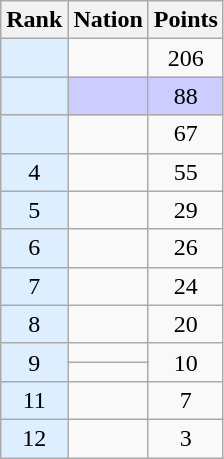<table class="wikitable sortable" style="text-align:center">
<tr>
<th>Rank</th>
<th>Nation</th>
<th>Points</th>
</tr>
<tr>
<td bgcolor = DDEEFF></td>
<td align=left></td>
<td>206</td>
</tr>
<tr style="background-color:#ccccff">
<td bgcolor = DDEEFF></td>
<td align=left></td>
<td>88</td>
</tr>
<tr>
<td bgcolor = DDEEFF></td>
<td align=left></td>
<td>67</td>
</tr>
<tr>
<td bgcolor = DDEEFF>4</td>
<td align=left></td>
<td>55</td>
</tr>
<tr>
<td bgcolor = DDEEFF>5</td>
<td align=left></td>
<td>29</td>
</tr>
<tr>
<td bgcolor = DDEEFF>6</td>
<td align=left></td>
<td>26</td>
</tr>
<tr>
<td bgcolor = DDEEFF>7</td>
<td align=left></td>
<td>24</td>
</tr>
<tr>
<td bgcolor = DDEEFF>8</td>
<td align=left></td>
<td>20</td>
</tr>
<tr>
<td rowspan=2 bgcolor = DDEEFF>9</td>
<td align=left></td>
<td rowspan=2>10</td>
</tr>
<tr>
<td align=left></td>
</tr>
<tr>
<td bgcolor = DDEEFF>11</td>
<td align=left></td>
<td>7</td>
</tr>
<tr>
<td bgcolor = DDEEFF>12</td>
<td align=left></td>
<td>3</td>
</tr>
</table>
